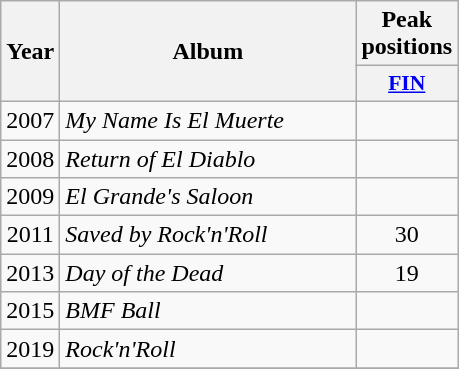<table class="wikitable">
<tr>
<th align="center" rowspan="2" width="10">Year</th>
<th align="center" rowspan="2" width="190">Album</th>
<th align="center" colspan="1" width="20">Peak positions</th>
</tr>
<tr>
<th scope="col" style="width:3em;font-size:90%;"><a href='#'>FIN</a><br></th>
</tr>
<tr>
<td style="text-align:center;">2007</td>
<td><em>My Name Is El Muerte</em></td>
<td style="text-align:center;"></td>
</tr>
<tr>
<td style="text-align:center;">2008</td>
<td><em>Return of El Diablo</em></td>
<td style="text-align:center;"></td>
</tr>
<tr>
<td style="text-align:center;">2009</td>
<td><em>El Grande's Saloon</em></td>
<td style="text-align:center;"></td>
</tr>
<tr>
<td style="text-align:center;">2011</td>
<td><em>Saved by Rock'n'Roll</em></td>
<td style="text-align:center;">30</td>
</tr>
<tr>
<td style="text-align:center;">2013</td>
<td><em>Day of the Dead</em></td>
<td style="text-align:center;">19</td>
</tr>
<tr>
<td style="text-align:center;">2015</td>
<td><em>BMF Ball</em></td>
<td style="text-align:center;"></td>
</tr>
<tr>
<td style="text-align:center;">2019</td>
<td><em>Rock'n'Roll</em></td>
<td style="text-align:center;"></td>
</tr>
<tr>
</tr>
</table>
